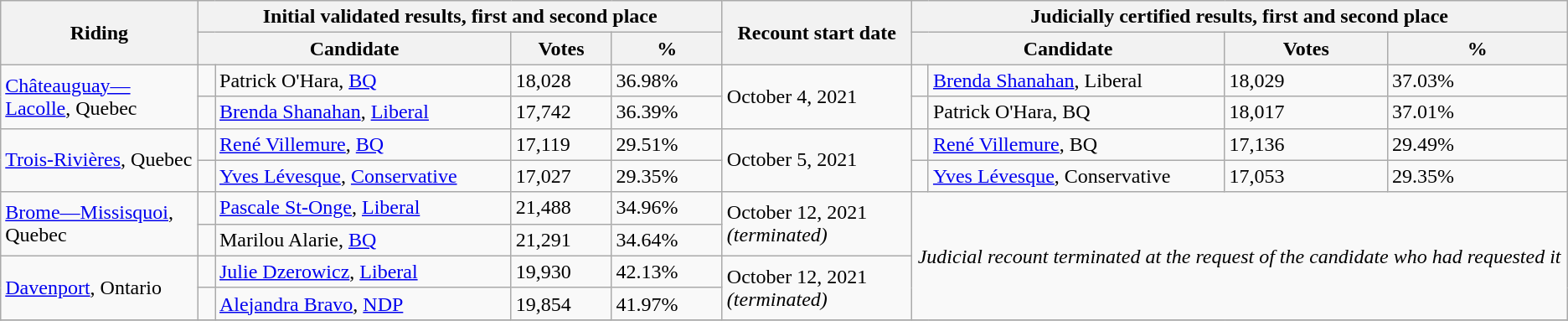<table class="wikitable" style="border-collapse:collapse;">
<tr>
<th rowspan="2">Riding</th>
<th colspan="4">Initial validated results, first and second place</th>
<th rowspan="2">Recount start date</th>
<th colspan="4">Judicially certified results, first and second place</th>
</tr>
<tr>
<th colspan="2" style="width:20%;">Candidate</th>
<th>Votes</th>
<th>%</th>
<th colspan="2" style="width:20%;">Candidate</th>
<th>Votes</th>
<th>%</th>
</tr>
<tr>
<td rowspan="2"><a href='#'>Châteauguay—Lacolle</a>, Quebec</td>
<td> </td>
<td>Patrick O'Hara, <a href='#'>BQ</a></td>
<td>18,028</td>
<td>36.98%</td>
<td rowspan="2">October 4, 2021</td>
<td> </td>
<td><a href='#'>Brenda Shanahan</a>, Liberal</td>
<td>18,029</td>
<td>37.03%</td>
</tr>
<tr>
<td> </td>
<td><a href='#'>Brenda Shanahan</a>, <a href='#'>Liberal</a></td>
<td>17,742</td>
<td>36.39%</td>
<td> </td>
<td>Patrick O'Hara, BQ</td>
<td>18,017</td>
<td>37.01%</td>
</tr>
<tr>
<td rowspan="2"><a href='#'>Trois-Rivières</a>, Quebec</td>
<td> </td>
<td><a href='#'>René Villemure</a>, <a href='#'>BQ</a></td>
<td>17,119</td>
<td>29.51%</td>
<td rowspan="2">October 5, 2021</td>
<td> </td>
<td><a href='#'>René Villemure</a>, BQ</td>
<td>17,136</td>
<td>29.49%</td>
</tr>
<tr>
<td> </td>
<td><a href='#'>Yves Lévesque</a>, <a href='#'>Conservative</a></td>
<td>17,027</td>
<td>29.35%</td>
<td> </td>
<td><a href='#'>Yves Lévesque</a>, Conservative</td>
<td>17,053</td>
<td>29.35%</td>
</tr>
<tr>
<td rowspan="2"><a href='#'>Brome—Missisquoi</a>, Quebec</td>
<td> </td>
<td><a href='#'>Pascale St-Onge</a>, <a href='#'>Liberal</a></td>
<td>21,488</td>
<td>34.96%</td>
<td rowspan="2">October 12, 2021 <em>(terminated)</em></td>
<td colspan="4" rowspan="4" style="text-align:center;"><em>Judicial recount terminated at the request of the candidate who had requested it</em></td>
</tr>
<tr>
<td> </td>
<td>Marilou Alarie, <a href='#'>BQ</a></td>
<td>21,291</td>
<td>34.64%</td>
</tr>
<tr>
<td rowspan="2"><a href='#'>Davenport</a>, Ontario</td>
<td> </td>
<td><a href='#'>Julie Dzerowicz</a>, <a href='#'>Liberal</a></td>
<td>19,930</td>
<td>42.13%</td>
<td rowspan="2">October 12, 2021 <em>(terminated)</em></td>
</tr>
<tr>
<td> </td>
<td><a href='#'>Alejandra Bravo</a>, <a href='#'>NDP</a></td>
<td>19,854</td>
<td>41.97%</td>
</tr>
<tr>
</tr>
</table>
